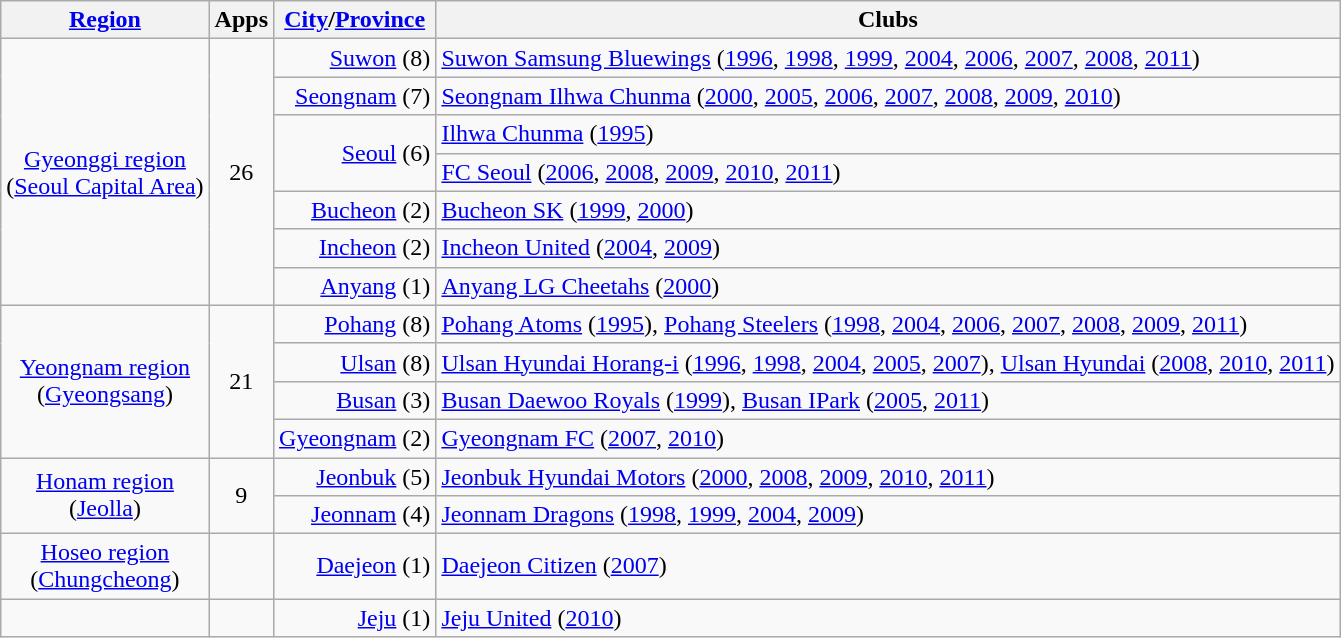<table class="wikitable">
<tr>
<th><a href='#'>Region</a></th>
<th>Apps</th>
<th><a href='#'>City</a>/<a href='#'>Province</a></th>
<th>Clubs</th>
</tr>
<tr>
<td align="center" rowspan="7"><a href='#'>Gyeonggi region</a><br>(<a href='#'>Seoul Capital Area</a>)</td>
<td rowspan="7" style="text-align:center;">26</td>
<td align="right"><a href='#'>Suwon</a> (8)</td>
<td><a href='#'>Suwon Samsung Bluewings</a> (<a href='#'>1996</a>, <a href='#'>1998</a>, <a href='#'>1999</a>, <a href='#'>2004</a>, <a href='#'>2006</a>, <a href='#'>2007</a>, <a href='#'>2008</a>, <a href='#'>2011</a>)</td>
</tr>
<tr>
<td align="right"><a href='#'>Seongnam</a> (7)</td>
<td><a href='#'>Seongnam Ilhwa Chunma</a> (<a href='#'>2000</a>, <a href='#'>2005</a>, <a href='#'>2006</a>, <a href='#'>2007</a>, <a href='#'>2008</a>, <a href='#'>2009</a>, <a href='#'>2010</a>)</td>
</tr>
<tr>
<td align="right" rowspan="2"><a href='#'>Seoul</a> (6)</td>
<td><a href='#'>Ilhwa Chunma</a> (<a href='#'>1995</a>)</td>
</tr>
<tr>
<td><a href='#'>FC Seoul</a> (<a href='#'>2006</a>, <a href='#'>2008</a>, <a href='#'>2009</a>, <a href='#'>2010</a>, <a href='#'>2011</a>)</td>
</tr>
<tr>
<td align="right"><a href='#'>Bucheon</a> (2)</td>
<td><a href='#'>Bucheon SK</a> (<a href='#'>1999</a>, <a href='#'>2000</a>)</td>
</tr>
<tr>
<td align="right"><a href='#'>Incheon</a> (2)</td>
<td><a href='#'>Incheon United</a> (<a href='#'>2004</a>, <a href='#'>2009</a>)</td>
</tr>
<tr>
<td align="right"><a href='#'>Anyang</a> (1)</td>
<td><a href='#'>Anyang LG Cheetahs</a> (<a href='#'>2000</a>)</td>
</tr>
<tr>
<td align="center" rowspan="4"><a href='#'>Yeongnam region</a><br>(<a href='#'>Gyeongsang</a>)</td>
<td rowspan="4" style="text-align:center;">21</td>
<td align="right"><a href='#'>Pohang</a> (8)</td>
<td><a href='#'>Pohang Atoms</a> (<a href='#'>1995</a>), <a href='#'>Pohang Steelers</a> (<a href='#'>1998</a>, <a href='#'>2004</a>, <a href='#'>2006</a>, <a href='#'>2007</a>, <a href='#'>2008</a>, <a href='#'>2009</a>, <a href='#'>2011</a>)</td>
</tr>
<tr>
<td align="right"><a href='#'>Ulsan</a> (8)</td>
<td><a href='#'>Ulsan Hyundai Horang-i</a> (<a href='#'>1996</a>, <a href='#'>1998</a>, <a href='#'>2004</a>, <a href='#'>2005</a>, <a href='#'>2007</a>), <a href='#'>Ulsan Hyundai</a> (<a href='#'>2008</a>, <a href='#'>2010</a>, <a href='#'>2011</a>)</td>
</tr>
<tr>
<td align="right"><a href='#'>Busan</a> (3)</td>
<td><a href='#'>Busan Daewoo Royals</a> (<a href='#'>1999</a>), <a href='#'>Busan IPark</a> (<a href='#'>2005</a>, <a href='#'>2011</a>)</td>
</tr>
<tr>
<td align="right"><a href='#'>Gyeongnam</a> (2)</td>
<td><a href='#'>Gyeongnam FC</a> (<a href='#'>2007</a>, <a href='#'>2010</a>)</td>
</tr>
<tr>
<td align="center" rowspan="2"><a href='#'>Honam region</a><br>(<a href='#'>Jeolla</a>)</td>
<td rowspan="2" style="text-align:center;">9</td>
<td align="right"><a href='#'>Jeonbuk</a> (5)</td>
<td><a href='#'>Jeonbuk Hyundai Motors</a> (<a href='#'>2000</a>, <a href='#'>2008</a>, <a href='#'>2009</a>, <a href='#'>2010</a>, <a href='#'>2011</a>)</td>
</tr>
<tr>
<td align="right"><a href='#'>Jeonnam</a> (4)</td>
<td><a href='#'>Jeonnam Dragons</a> (<a href='#'>1998</a>, <a href='#'>1999</a>, <a href='#'>2004</a>, <a href='#'>2009</a>)</td>
</tr>
<tr>
<td align="center"><a href='#'>Hoseo region</a><br>(<a href='#'>Chungcheong</a>)</td>
<td></td>
<td align="right"><a href='#'>Daejeon</a> (1)</td>
<td><a href='#'>Daejeon Citizen</a> (<a href='#'>2007</a>)</td>
</tr>
<tr>
<td align="center"></td>
<td></td>
<td align="right"><a href='#'>Jeju</a> (1)</td>
<td><a href='#'>Jeju United</a> (<a href='#'>2010</a>)</td>
</tr>
</table>
